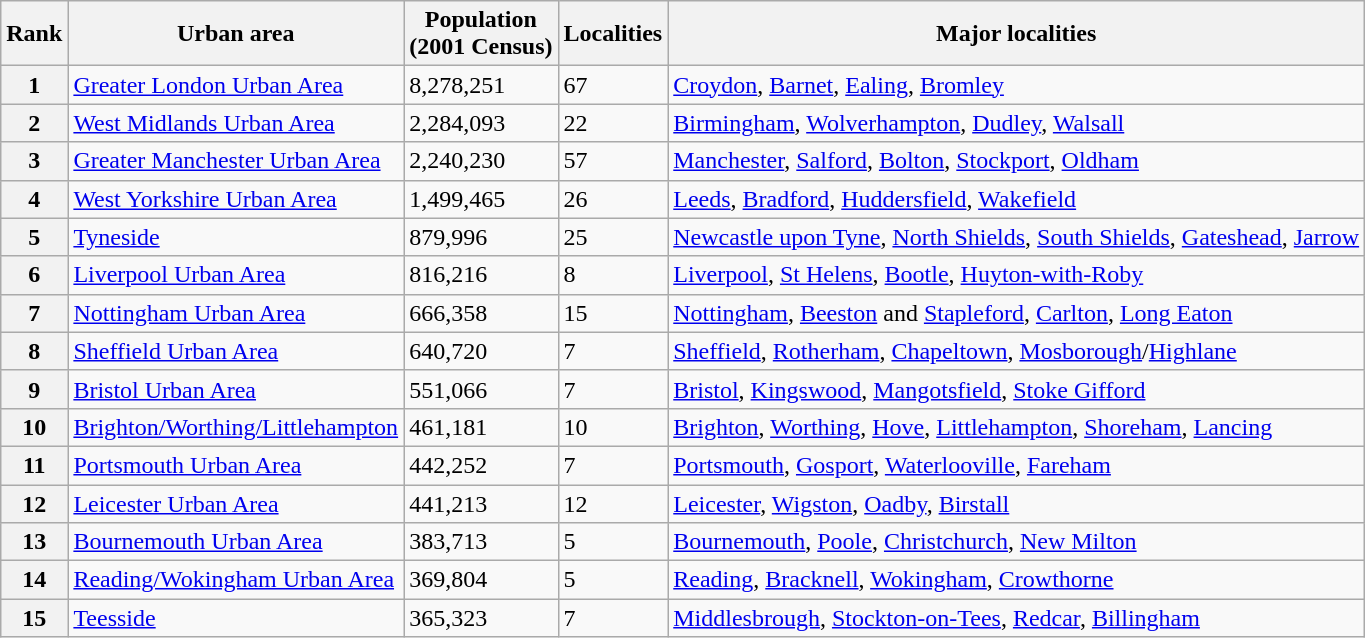<table class="wikitable">
<tr>
<th>Rank</th>
<th>Urban area</th>
<th>Population<br>(2001 Census)</th>
<th>Localities<br></th>
<th>Major localities</th>
</tr>
<tr>
<th>1</th>
<td><a href='#'>Greater London Urban Area</a></td>
<td>8,278,251</td>
<td>67</td>
<td><a href='#'>Croydon</a>, <a href='#'>Barnet</a>, <a href='#'>Ealing</a>, <a href='#'>Bromley</a></td>
</tr>
<tr>
<th>2</th>
<td><a href='#'>West Midlands Urban Area</a></td>
<td>2,284,093</td>
<td>22</td>
<td><a href='#'>Birmingham</a>, <a href='#'>Wolverhampton</a>, <a href='#'>Dudley</a>, <a href='#'>Walsall</a></td>
</tr>
<tr>
<th>3</th>
<td><a href='#'>Greater Manchester Urban Area</a></td>
<td>2,240,230</td>
<td>57</td>
<td><a href='#'>Manchester</a>, <a href='#'>Salford</a>, <a href='#'>Bolton</a>, <a href='#'>Stockport</a>, <a href='#'>Oldham</a></td>
</tr>
<tr>
<th>4</th>
<td><a href='#'>West Yorkshire Urban Area</a></td>
<td>1,499,465</td>
<td>26</td>
<td><a href='#'>Leeds</a>, <a href='#'>Bradford</a>, <a href='#'>Huddersfield</a>, <a href='#'>Wakefield</a></td>
</tr>
<tr>
<th>5</th>
<td><a href='#'>Tyneside</a></td>
<td>879,996</td>
<td>25</td>
<td><a href='#'>Newcastle upon Tyne</a>, <a href='#'>North Shields</a>, <a href='#'>South Shields</a>, <a href='#'>Gateshead</a>, <a href='#'>Jarrow</a></td>
</tr>
<tr>
<th>6</th>
<td><a href='#'>Liverpool Urban Area</a></td>
<td>816,216</td>
<td>8</td>
<td><a href='#'>Liverpool</a>, <a href='#'>St Helens</a>, <a href='#'>Bootle</a>, <a href='#'>Huyton-with-Roby</a></td>
</tr>
<tr>
<th>7</th>
<td><a href='#'>Nottingham Urban Area</a></td>
<td>666,358</td>
<td>15</td>
<td><a href='#'>Nottingham</a>, <a href='#'>Beeston</a> and <a href='#'>Stapleford</a>, <a href='#'>Carlton</a>, <a href='#'>Long Eaton</a></td>
</tr>
<tr>
<th>8</th>
<td><a href='#'>Sheffield Urban Area</a></td>
<td>640,720</td>
<td>7</td>
<td><a href='#'>Sheffield</a>, <a href='#'>Rotherham</a>, <a href='#'>Chapeltown</a>, <a href='#'>Mosborough</a>/<a href='#'>Highlane</a></td>
</tr>
<tr>
<th>9</th>
<td><a href='#'>Bristol Urban Area</a></td>
<td>551,066</td>
<td>7</td>
<td><a href='#'>Bristol</a>, <a href='#'>Kingswood</a>, <a href='#'>Mangotsfield</a>, <a href='#'>Stoke Gifford</a></td>
</tr>
<tr>
<th>10</th>
<td><a href='#'>Brighton/Worthing/Littlehampton</a></td>
<td>461,181</td>
<td>10</td>
<td><a href='#'>Brighton</a>, <a href='#'>Worthing</a>, <a href='#'>Hove</a>, <a href='#'>Littlehampton</a>, <a href='#'>Shoreham</a>, <a href='#'>Lancing</a></td>
</tr>
<tr>
<th>11</th>
<td><a href='#'>Portsmouth Urban Area</a></td>
<td>442,252</td>
<td>7</td>
<td><a href='#'>Portsmouth</a>, <a href='#'>Gosport</a>, <a href='#'>Waterlooville</a>, <a href='#'>Fareham</a></td>
</tr>
<tr>
<th>12</th>
<td><a href='#'>Leicester Urban Area</a></td>
<td>441,213</td>
<td>12</td>
<td><a href='#'>Leicester</a>, <a href='#'>Wigston</a>, <a href='#'>Oadby</a>, <a href='#'>Birstall</a></td>
</tr>
<tr>
<th>13</th>
<td><a href='#'>Bournemouth Urban Area</a></td>
<td>383,713</td>
<td>5</td>
<td><a href='#'>Bournemouth</a>, <a href='#'>Poole</a>, <a href='#'>Christchurch</a>, <a href='#'>New Milton</a></td>
</tr>
<tr>
<th>14</th>
<td><a href='#'>Reading/Wokingham Urban Area</a></td>
<td>369,804</td>
<td>5</td>
<td><a href='#'>Reading</a>, <a href='#'>Bracknell</a>, <a href='#'>Wokingham</a>, <a href='#'>Crowthorne</a></td>
</tr>
<tr>
<th>15</th>
<td><a href='#'>Teesside</a></td>
<td>365,323</td>
<td>7</td>
<td><a href='#'>Middlesbrough</a>, <a href='#'>Stockton-on-Tees</a>, <a href='#'>Redcar</a>, <a href='#'>Billingham</a></td>
</tr>
</table>
